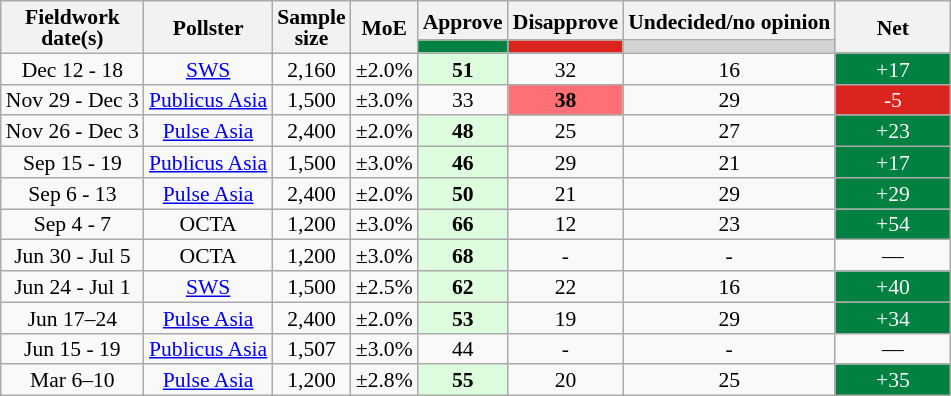<table class="wikitable sortable" style="text-align:center;font-size:90%;line-height:14px;">
<tr>
<th rowspan="2">Fieldwork<br>date(s)</th>
<th rowspan="2">Pollster</th>
<th rowspan="2" data-sort-type="number">Sample<br>size</th>
<th rowspan="2" data-sort-type="number"><abbr>MoE</abbr></th>
<th class="unsortable">Approve</th>
<th class="unsortable">Disapprove</th>
<th class="unsortable">Undecided/no opinion</th>
<th rowspan="2" class="unsortable" style="width:70px;">Net</th>
</tr>
<tr>
<th class="unsortable" style="background:#008142;"></th>
<th class="unsortable" style="background:#DC241F;"></th>
<th class="unsortable" style="background:lightgray;"></th>
</tr>
<tr>
<td>Dec 12 - 18</td>
<td><a href='#'>SWS</a></td>
<td>2,160</td>
<td>±2.0%</td>
<td style="background:#DEFDDE;"><strong>51</strong></td>
<td>32</td>
<td>16</td>
<td style="background:#008142;color:white">+17</td>
</tr>
<tr>
<td>Nov 29 - Dec 3</td>
<td><a href='#'>Publicus Asia</a></td>
<td>1,500</td>
<td>±3.0%</td>
<td>33</td>
<td style="background:#FF7074;"><strong>38</strong></td>
<td>29</td>
<td style="background:#DC241F;color:white">-5</td>
</tr>
<tr>
<td>Nov 26 - Dec 3</td>
<td><a href='#'>Pulse Asia</a></td>
<td>2,400</td>
<td>±2.0%</td>
<td style="background:#DEFDDE;"><strong>48</strong></td>
<td>25</td>
<td>27</td>
<td style="background:#008142;color:white">+23</td>
</tr>
<tr>
<td>Sep 15 - 19</td>
<td><a href='#'>Publicus Asia</a></td>
<td>1,500</td>
<td>±3.0%</td>
<td style="background:#DEFDDE;"><strong>46</strong></td>
<td>29</td>
<td>21</td>
<td style="background:#008142;color:white">+17</td>
</tr>
<tr>
<td>Sep 6 - 13</td>
<td><a href='#'>Pulse Asia</a></td>
<td>2,400</td>
<td>±2.0%</td>
<td style="background:#DEFDDE;"><strong>50</strong></td>
<td>21</td>
<td>29</td>
<td style="background:#008142;color:white">+29</td>
</tr>
<tr>
<td>Sep 4 - 7</td>
<td>OCTA</td>
<td>1,200</td>
<td>±3.0%</td>
<td style="background:#DEFDDE;"><strong>66</strong></td>
<td>12</td>
<td>23</td>
<td style="background:#008142;color:white">+54</td>
</tr>
<tr>
<td>Jun  30 - Jul 5</td>
<td>OCTA</td>
<td>1,200</td>
<td>±3.0%</td>
<td style="background:#DEFDDE;"><strong>68</strong></td>
<td>-</td>
<td>-</td>
<td>—</td>
</tr>
<tr>
<td>Jun 24 - Jul 1</td>
<td><a href='#'>SWS</a></td>
<td>1,500</td>
<td>±2.5%</td>
<td style="background:#DEFDDE;"><strong>62</strong></td>
<td>22</td>
<td>16</td>
<td style="background:#008142;color:white">+40</td>
</tr>
<tr>
<td>Jun 17–24</td>
<td><a href='#'>Pulse Asia</a></td>
<td>2,400</td>
<td>±2.0%</td>
<td style="background:#DEFDDE;"><strong>53</strong></td>
<td>19</td>
<td>29</td>
<td style="background:#008142;color:white">+34</td>
</tr>
<tr>
<td>Jun 15 - 19</td>
<td><a href='#'>Publicus Asia</a></td>
<td>1,507</td>
<td>±3.0%</td>
<td>44</td>
<td>-</td>
<td>-</td>
<td>—</td>
</tr>
<tr>
<td data-sort-value="2023-09-14">Mar 6–10</td>
<td><a href='#'>Pulse Asia</a></td>
<td>1,200</td>
<td>±2.8%</td>
<td style="background:#DEFDDE;"><strong>55</strong></td>
<td>20</td>
<td>25</td>
<td style="background:#008142;color:white">+35</td>
</tr>
</table>
